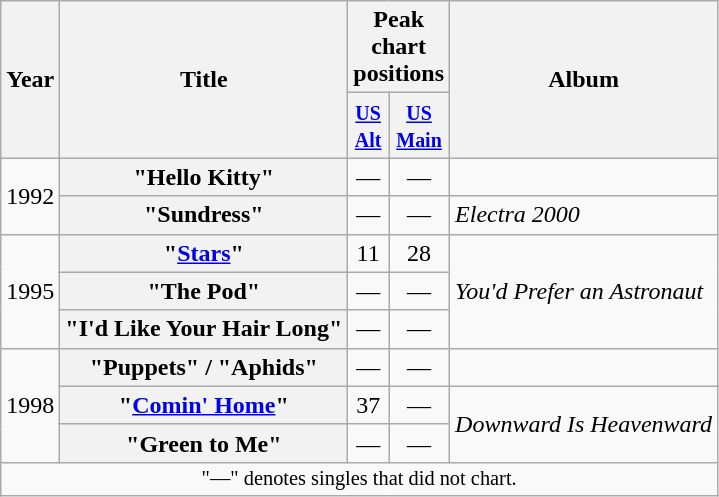<table class="wikitable plainrowheaders">
<tr>
<th rowspan="2">Year</th>
<th rowspan="2">Title</th>
<th colspan="2">Peak chart positions</th>
<th rowspan="2">Album</th>
</tr>
<tr>
<th style="width:1em"><small><a href='#'>US Alt</a></small><br></th>
<th style="width:1em"><small><a href='#'>US Main</a></small><br></th>
</tr>
<tr>
<td rowspan="2">1992</td>
<th scope="row">"Hello Kitty"</th>
<td style="text-align:center;">—</td>
<td style="text-align:center;">—</td>
<td></td>
</tr>
<tr>
<th scope="row">"Sundress"</th>
<td style="text-align:center;">—</td>
<td style="text-align:center;">—</td>
<td><em>Electra 2000</em></td>
</tr>
<tr>
<td rowspan="3">1995</td>
<th scope="row">"<a href='#'>Stars</a>"</th>
<td style="text-align:center;">11</td>
<td style="text-align:center;">28</td>
<td rowspan="3"><em>You'd Prefer an Astronaut</em></td>
</tr>
<tr>
<th scope="row">"The Pod"</th>
<td style="text-align:center;">—</td>
<td style="text-align:center;">—</td>
</tr>
<tr>
<th scope="row">"I'd Like Your Hair Long"</th>
<td style="text-align:center;">—</td>
<td style="text-align:center;">—</td>
</tr>
<tr>
<td rowspan="3">1998</td>
<th scope="row">"Puppets" / "Aphids"</th>
<td style="text-align:center;">—</td>
<td style="text-align:center;">—</td>
<td></td>
</tr>
<tr>
<th scope="row">"<a href='#'>Comin' Home</a>"</th>
<td style="text-align:center;">37</td>
<td style="text-align:center;">—</td>
<td rowspan="2"><em>Downward Is Heavenward</em></td>
</tr>
<tr>
<th scope="row">"Green to Me"</th>
<td style="text-align:center;">—</td>
<td style="text-align:center;">—</td>
</tr>
<tr>
<td colspan="5" style="text-align:center; font-size: 85%">"—" denotes singles that did not chart.</td>
</tr>
</table>
